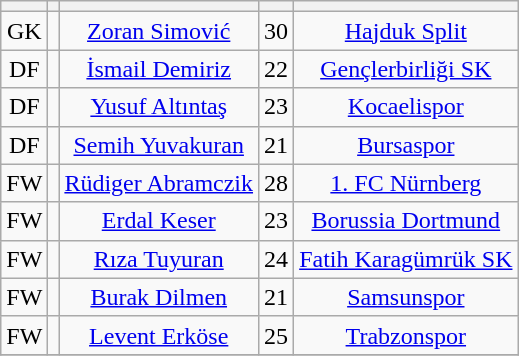<table class="wikitable sortable" style="text-align: center">
<tr>
<th></th>
<th></th>
<th></th>
<th></th>
<th></th>
</tr>
<tr>
<td>GK</td>
<td></td>
<td><a href='#'>Zoran Simović</a></td>
<td>30</td>
<td><a href='#'>Hajduk Split</a></td>
</tr>
<tr>
<td>DF</td>
<td></td>
<td><a href='#'>İsmail Demiriz</a></td>
<td>22</td>
<td><a href='#'>Gençlerbirliği SK</a></td>
</tr>
<tr>
<td>DF</td>
<td></td>
<td><a href='#'>Yusuf Altıntaş</a></td>
<td>23</td>
<td><a href='#'>Kocaelispor</a></td>
</tr>
<tr>
<td>DF</td>
<td></td>
<td><a href='#'>Semih Yuvakuran</a></td>
<td>21</td>
<td><a href='#'>Bursaspor</a></td>
</tr>
<tr>
<td>FW</td>
<td></td>
<td><a href='#'>Rüdiger Abramczik</a></td>
<td>28</td>
<td><a href='#'>1. FC Nürnberg</a></td>
</tr>
<tr>
<td>FW</td>
<td></td>
<td><a href='#'>Erdal Keser</a></td>
<td>23</td>
<td><a href='#'>Borussia Dortmund</a></td>
</tr>
<tr>
<td>FW</td>
<td></td>
<td><a href='#'>Rıza Tuyuran</a></td>
<td>24</td>
<td><a href='#'>Fatih Karagümrük SK</a></td>
</tr>
<tr>
<td>FW</td>
<td></td>
<td><a href='#'>Burak Dilmen</a></td>
<td>21</td>
<td><a href='#'>Samsunspor</a></td>
</tr>
<tr>
<td>FW</td>
<td></td>
<td><a href='#'>Levent Erköse</a></td>
<td>25</td>
<td><a href='#'>Trabzonspor</a></td>
</tr>
<tr>
</tr>
</table>
